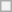<table class="wikitable plainrowheaders">
<tr>
<th scope="row"></th>
</tr>
</table>
